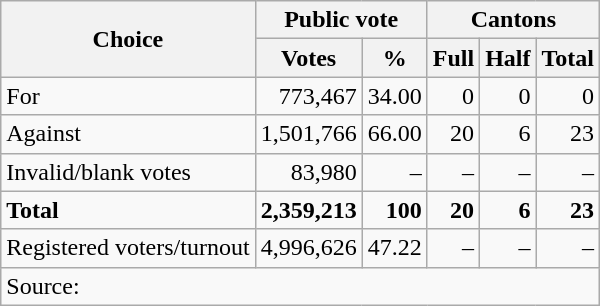<table class=wikitable style=text-align:right>
<tr>
<th rowspan=2>Choice</th>
<th colspan=2>Public vote</th>
<th colspan=3>Cantons</th>
</tr>
<tr>
<th>Votes</th>
<th>%</th>
<th>Full</th>
<th>Half</th>
<th>Total</th>
</tr>
<tr>
<td align=left>For</td>
<td>773,467</td>
<td>34.00</td>
<td>0</td>
<td>0</td>
<td>0</td>
</tr>
<tr>
<td align=left>Against</td>
<td>1,501,766</td>
<td>66.00</td>
<td>20</td>
<td>6</td>
<td>23</td>
</tr>
<tr>
<td align=left>Invalid/blank votes</td>
<td>83,980</td>
<td>–</td>
<td>–</td>
<td>–</td>
<td>–</td>
</tr>
<tr>
<td align=left><strong>Total</strong></td>
<td><strong>2,359,213</strong></td>
<td><strong>100</strong></td>
<td><strong>20</strong></td>
<td><strong>6</strong></td>
<td><strong>23</strong></td>
</tr>
<tr>
<td align=left>Registered voters/turnout</td>
<td>4,996,626</td>
<td>47.22</td>
<td>–</td>
<td>–</td>
<td>–</td>
</tr>
<tr>
<td align=left colspan=6>Source: </td>
</tr>
</table>
